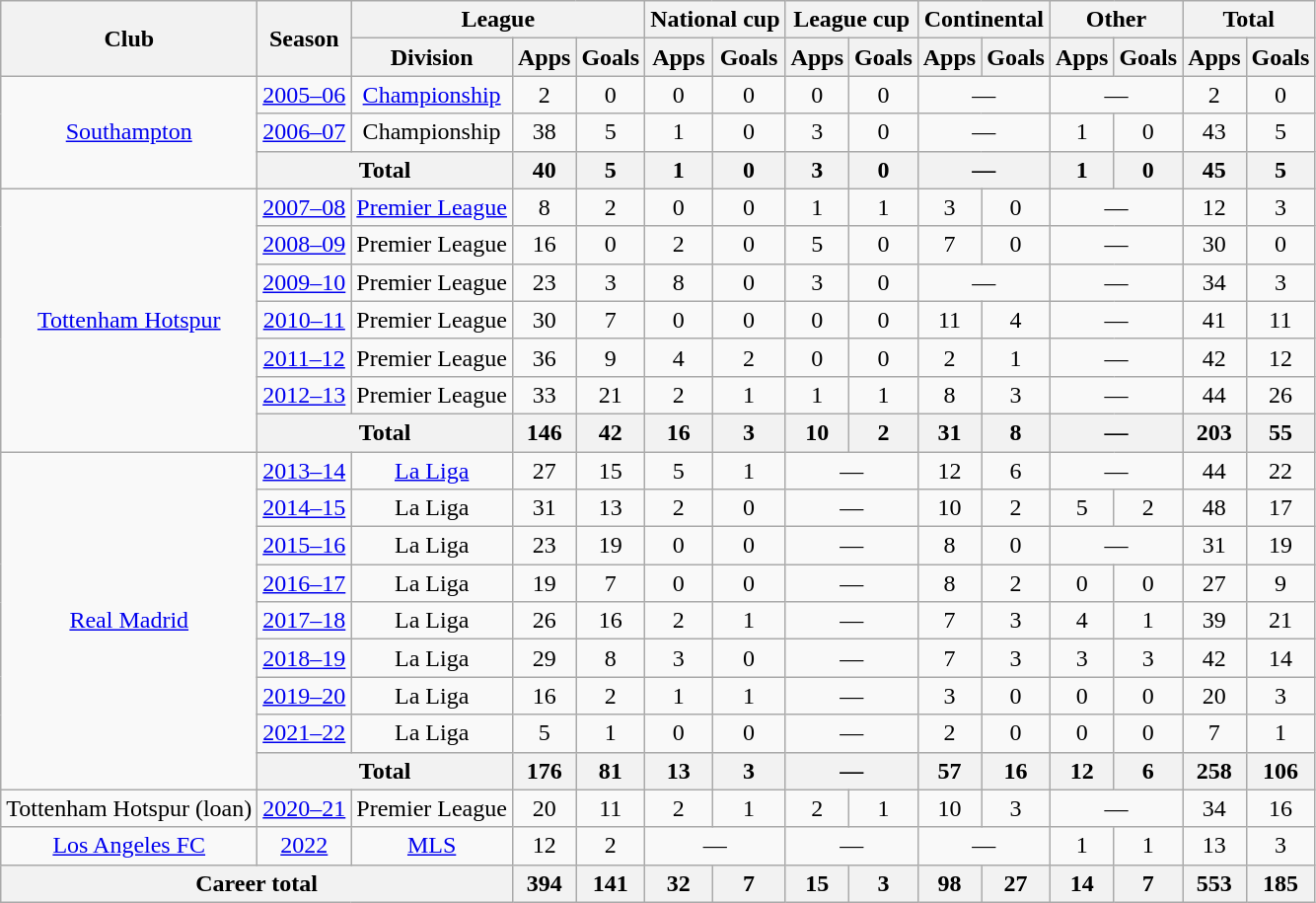<table class="wikitable" style="text-align: center;">
<tr>
<th rowspan="2">Club</th>
<th rowspan="2">Season</th>
<th colspan="3">League</th>
<th colspan="2">National cup</th>
<th colspan="2">League cup</th>
<th colspan="2">Continental</th>
<th colspan="2">Other</th>
<th colspan="2">Total</th>
</tr>
<tr>
<th>Division</th>
<th>Apps</th>
<th>Goals</th>
<th>Apps</th>
<th>Goals</th>
<th>Apps</th>
<th>Goals</th>
<th>Apps</th>
<th>Goals</th>
<th>Apps</th>
<th>Goals</th>
<th>Apps</th>
<th>Goals</th>
</tr>
<tr>
<td rowspan="3"><a href='#'>Southampton</a></td>
<td><a href='#'>2005–06</a></td>
<td><a href='#'>Championship</a></td>
<td>2</td>
<td>0</td>
<td>0</td>
<td>0</td>
<td>0</td>
<td>0</td>
<td colspan="2">—</td>
<td colspan="2">—</td>
<td>2</td>
<td>0</td>
</tr>
<tr>
<td><a href='#'>2006–07</a></td>
<td>Championship</td>
<td>38</td>
<td>5</td>
<td>1</td>
<td>0</td>
<td>3</td>
<td>0</td>
<td colspan="2">—</td>
<td>1</td>
<td>0</td>
<td>43</td>
<td>5</td>
</tr>
<tr>
<th colspan="2">Total</th>
<th>40</th>
<th>5</th>
<th>1</th>
<th>0</th>
<th>3</th>
<th>0</th>
<th colspan="2">—</th>
<th>1</th>
<th>0</th>
<th>45</th>
<th>5</th>
</tr>
<tr>
<td rowspan="7"><a href='#'>Tottenham Hotspur</a></td>
<td><a href='#'>2007–08</a></td>
<td><a href='#'>Premier League</a></td>
<td>8</td>
<td>2</td>
<td>0</td>
<td>0</td>
<td>1</td>
<td>1</td>
<td>3</td>
<td>0</td>
<td colspan="2">—</td>
<td>12</td>
<td>3</td>
</tr>
<tr>
<td><a href='#'>2008–09</a></td>
<td>Premier League</td>
<td>16</td>
<td>0</td>
<td>2</td>
<td>0</td>
<td>5</td>
<td>0</td>
<td>7</td>
<td>0</td>
<td colspan="2">—</td>
<td>30</td>
<td>0</td>
</tr>
<tr>
<td><a href='#'>2009–10</a></td>
<td>Premier League</td>
<td>23</td>
<td>3</td>
<td>8</td>
<td>0</td>
<td>3</td>
<td>0</td>
<td colspan="2">—</td>
<td colspan="2">—</td>
<td>34</td>
<td>3</td>
</tr>
<tr>
<td><a href='#'>2010–11</a></td>
<td>Premier League</td>
<td>30</td>
<td>7</td>
<td>0</td>
<td>0</td>
<td>0</td>
<td>0</td>
<td>11</td>
<td>4</td>
<td colspan="2">—</td>
<td>41</td>
<td>11</td>
</tr>
<tr>
<td><a href='#'>2011–12</a></td>
<td>Premier League</td>
<td>36</td>
<td>9</td>
<td>4</td>
<td>2</td>
<td>0</td>
<td>0</td>
<td>2</td>
<td>1</td>
<td colspan="2">—</td>
<td>42</td>
<td>12</td>
</tr>
<tr>
<td><a href='#'>2012–13</a></td>
<td>Premier League</td>
<td>33</td>
<td>21</td>
<td>2</td>
<td>1</td>
<td>1</td>
<td>1</td>
<td>8</td>
<td>3</td>
<td colspan="2">—</td>
<td>44</td>
<td>26</td>
</tr>
<tr>
<th colspan="2">Total</th>
<th>146</th>
<th>42</th>
<th>16</th>
<th>3</th>
<th>10</th>
<th>2</th>
<th>31</th>
<th>8</th>
<th colspan="2">—</th>
<th>203</th>
<th>55</th>
</tr>
<tr>
<td rowspan="9"><a href='#'>Real Madrid</a></td>
<td><a href='#'>2013–14</a></td>
<td><a href='#'>La Liga</a></td>
<td>27</td>
<td>15</td>
<td>5</td>
<td>1</td>
<td colspan="2">—</td>
<td>12</td>
<td>6</td>
<td colspan="2">—</td>
<td>44</td>
<td>22</td>
</tr>
<tr>
<td><a href='#'>2014–15</a></td>
<td>La Liga</td>
<td>31</td>
<td>13</td>
<td>2</td>
<td>0</td>
<td colspan="2">—</td>
<td>10</td>
<td>2</td>
<td>5</td>
<td>2</td>
<td>48</td>
<td>17</td>
</tr>
<tr>
<td><a href='#'>2015–16</a></td>
<td>La Liga</td>
<td>23</td>
<td>19</td>
<td>0</td>
<td>0</td>
<td colspan="2">—</td>
<td>8</td>
<td>0</td>
<td colspan="2">—</td>
<td>31</td>
<td>19</td>
</tr>
<tr>
<td><a href='#'>2016–17</a></td>
<td>La Liga</td>
<td>19</td>
<td>7</td>
<td>0</td>
<td>0</td>
<td colspan="2">—</td>
<td>8</td>
<td>2</td>
<td>0</td>
<td>0</td>
<td>27</td>
<td>9</td>
</tr>
<tr>
<td><a href='#'>2017–18</a></td>
<td>La Liga</td>
<td>26</td>
<td>16</td>
<td>2</td>
<td>1</td>
<td colspan="2">—</td>
<td>7</td>
<td>3</td>
<td>4</td>
<td>1</td>
<td>39</td>
<td>21</td>
</tr>
<tr>
<td><a href='#'>2018–19</a></td>
<td>La Liga</td>
<td>29</td>
<td>8</td>
<td>3</td>
<td>0</td>
<td colspan="2">—</td>
<td>7</td>
<td>3</td>
<td>3</td>
<td>3</td>
<td>42</td>
<td>14</td>
</tr>
<tr>
<td><a href='#'>2019–20</a></td>
<td>La Liga</td>
<td>16</td>
<td>2</td>
<td>1</td>
<td>1</td>
<td colspan="2">—</td>
<td>3</td>
<td>0</td>
<td>0</td>
<td>0</td>
<td>20</td>
<td>3</td>
</tr>
<tr>
<td><a href='#'>2021–22</a></td>
<td>La Liga</td>
<td>5</td>
<td>1</td>
<td>0</td>
<td>0</td>
<td colspan="2">—</td>
<td>2</td>
<td>0</td>
<td>0</td>
<td>0</td>
<td>7</td>
<td>1</td>
</tr>
<tr>
<th colspan="2">Total</th>
<th>176</th>
<th>81</th>
<th>13</th>
<th>3</th>
<th colspan="2">—</th>
<th>57</th>
<th>16</th>
<th>12</th>
<th>6</th>
<th>258</th>
<th>106</th>
</tr>
<tr>
<td>Tottenham Hotspur (loan)</td>
<td><a href='#'>2020–21</a></td>
<td>Premier League</td>
<td>20</td>
<td>11</td>
<td>2</td>
<td>1</td>
<td>2</td>
<td>1</td>
<td>10</td>
<td>3</td>
<td colspan="2">—</td>
<td>34</td>
<td>16</td>
</tr>
<tr>
<td><a href='#'>Los Angeles FC</a></td>
<td><a href='#'>2022</a></td>
<td><a href='#'>MLS</a></td>
<td>12</td>
<td>2</td>
<td colspan="2">—</td>
<td colspan="2">—</td>
<td colspan="2">—</td>
<td>1</td>
<td>1</td>
<td>13</td>
<td>3</td>
</tr>
<tr>
<th colspan="3">Career total</th>
<th>394</th>
<th>141</th>
<th>32</th>
<th>7</th>
<th>15</th>
<th>3</th>
<th>98</th>
<th>27</th>
<th>14</th>
<th>7</th>
<th>553</th>
<th>185</th>
</tr>
</table>
